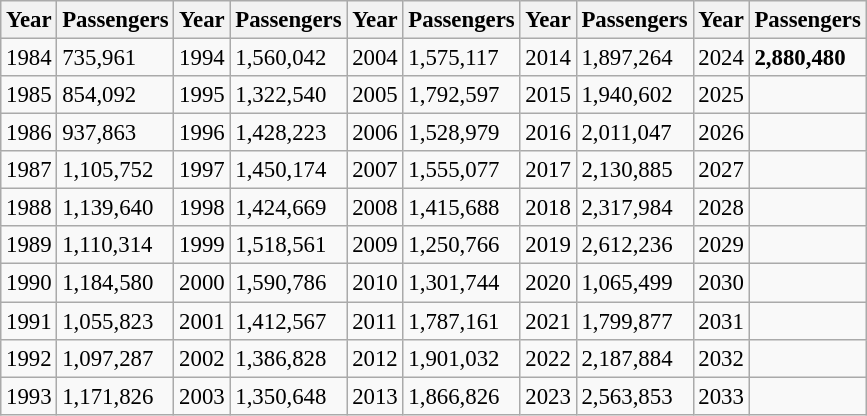<table class="wikitable" style="font-size: 95%">
<tr>
<th>Year</th>
<th>Passengers</th>
<th>Year</th>
<th>Passengers</th>
<th>Year</th>
<th>Passengers</th>
<th>Year</th>
<th>Passengers</th>
<th>Year</th>
<th>Passengers</th>
</tr>
<tr>
<td>1984</td>
<td>735,961</td>
<td>1994</td>
<td>1,560,042</td>
<td>2004</td>
<td>1,575,117</td>
<td>2014</td>
<td>1,897,264</td>
<td>2024</td>
<td><strong>2,880,480</strong></td>
</tr>
<tr>
<td>1985</td>
<td>854,092</td>
<td>1995</td>
<td>1,322,540</td>
<td>2005</td>
<td>1,792,597</td>
<td>2015</td>
<td>1,940,602</td>
<td>2025</td>
<td></td>
</tr>
<tr>
<td>1986</td>
<td>937,863</td>
<td>1996</td>
<td>1,428,223</td>
<td>2006</td>
<td>1,528,979</td>
<td>2016</td>
<td>2,011,047</td>
<td>2026</td>
<td></td>
</tr>
<tr>
<td>1987</td>
<td>1,105,752</td>
<td>1997</td>
<td>1,450,174</td>
<td>2007</td>
<td>1,555,077</td>
<td>2017</td>
<td>2,130,885</td>
<td>2027</td>
<td></td>
</tr>
<tr>
<td>1988</td>
<td>1,139,640</td>
<td>1998</td>
<td>1,424,669</td>
<td>2008</td>
<td>1,415,688</td>
<td>2018</td>
<td>2,317,984</td>
<td>2028</td>
<td></td>
</tr>
<tr>
<td>1989</td>
<td>1,110,314</td>
<td>1999</td>
<td>1,518,561</td>
<td>2009</td>
<td>1,250,766</td>
<td>2019</td>
<td>2,612,236</td>
<td>2029</td>
<td></td>
</tr>
<tr>
<td>1990</td>
<td>1,184,580</td>
<td>2000</td>
<td>1,590,786</td>
<td>2010</td>
<td>1,301,744</td>
<td>2020</td>
<td>1,065,499</td>
<td>2030</td>
<td></td>
</tr>
<tr>
<td>1991</td>
<td>1,055,823</td>
<td>2001</td>
<td>1,412,567</td>
<td>2011</td>
<td>1,787,161</td>
<td>2021</td>
<td>1,799,877</td>
<td>2031</td>
<td></td>
</tr>
<tr |>
<td>1992</td>
<td>1,097,287</td>
<td>2002</td>
<td>1,386,828</td>
<td>2012</td>
<td>1,901,032</td>
<td>2022</td>
<td>2,187,884</td>
<td>2032</td>
<td></td>
</tr>
<tr>
<td>1993</td>
<td>1,171,826</td>
<td>2003</td>
<td>1,350,648</td>
<td>2013</td>
<td>1,866,826</td>
<td>2023</td>
<td>2,563,853</td>
<td>2033</td>
<td></td>
</tr>
</table>
